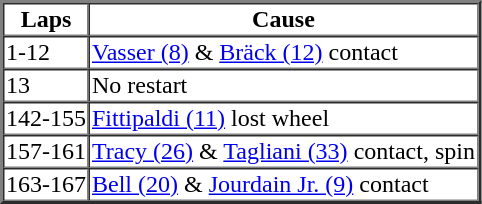<table border=2 cellspacing=0>
<tr>
<th>Laps</th>
<th>Cause</th>
</tr>
<tr>
<td>1-12</td>
<td><a href='#'>Vasser (8)</a> & <a href='#'>Bräck (12)</a> contact</td>
</tr>
<tr>
<td>13</td>
<td>No restart</td>
</tr>
<tr>
<td>142-155</td>
<td><a href='#'>Fittipaldi (11)</a> lost wheel</td>
</tr>
<tr>
<td>157-161</td>
<td><a href='#'>Tracy (26)</a> & <a href='#'>Tagliani (33)</a> contact, spin</td>
</tr>
<tr>
<td>163-167</td>
<td><a href='#'>Bell (20)</a> & <a href='#'>Jourdain Jr. (9)</a> contact</td>
</tr>
</table>
